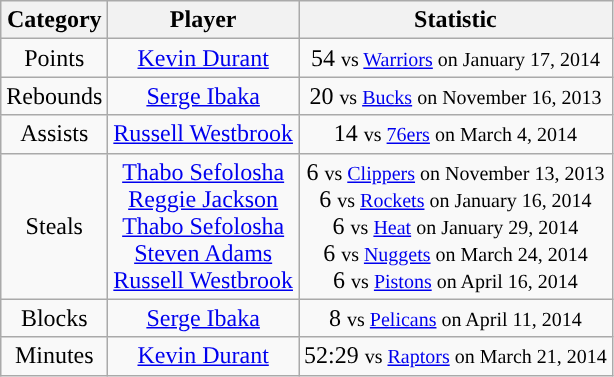<table class="wikitable sortable sortable" style="text-align: center">
<tr>
<th>Category</th>
<th>Player</th>
<th>Statistic</th>
</tr>
<tr style="text-align: center">
<td>Points</td>
<td><a href='#'>Kevin Durant</a></td>
<td>54 <small>vs <a href='#'>Warriors</a> on January 17, 2014</small></td>
</tr>
<tr style="text-align: center">
<td>Rebounds</td>
<td><a href='#'>Serge Ibaka</a></td>
<td>20 <small>vs <a href='#'>Bucks</a> on November 16, 2013</small></td>
</tr>
<tr style="text-align: center">
<td>Assists</td>
<td><a href='#'>Russell Westbrook</a></td>
<td>14 <small>vs <a href='#'>76ers</a> on March 4, 2014</small></td>
</tr>
<tr style="text-align: center">
<td>Steals</td>
<td><a href='#'>Thabo Sefolosha</a><br><a href='#'>Reggie Jackson</a><br><a href='#'>Thabo Sefolosha</a><br><a href='#'>Steven Adams</a><br><a href='#'>Russell Westbrook</a></td>
<td>6 <small>vs <a href='#'>Clippers</a> on November 13, 2013</small><br>6 <small>vs <a href='#'>Rockets</a> on January 16, 2014</small><br>6 <small>vs <a href='#'>Heat</a> on January 29, 2014</small><br>6 <small>vs <a href='#'>Nuggets</a> on March 24, 2014</small><br>6 <small>vs <a href='#'>Pistons</a> on April 16, 2014</small></td>
</tr>
<tr style="text-align: center">
<td>Blocks</td>
<td><a href='#'>Serge Ibaka</a></td>
<td>8 <small>vs <a href='#'>Pelicans</a> on April 11, 2014</small></td>
</tr>
<tr style="text-align: center">
<td>Minutes</td>
<td><a href='#'>Kevin Durant</a></td>
<td>52:29 <small>vs <a href='#'>Raptors</a> on March 21, 2014</small></td>
</tr>
</table>
